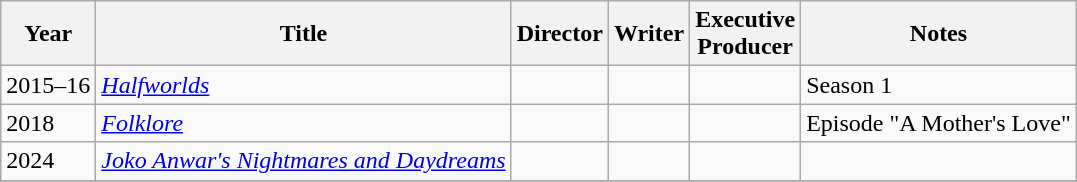<table class="wikitable">
<tr>
<th>Year</th>
<th>Title</th>
<th>Director</th>
<th>Writer</th>
<th>Executive<br>Producer</th>
<th>Notes</th>
</tr>
<tr>
<td>2015–16</td>
<td><em><a href='#'>Halfworlds</a></em></td>
<td></td>
<td></td>
<td></td>
<td>Season 1</td>
</tr>
<tr>
<td>2018</td>
<td><em><a href='#'>Folklore</a></em></td>
<td></td>
<td></td>
<td></td>
<td>Episode "A Mother's Love"</td>
</tr>
<tr>
<td>2024</td>
<td><em><a href='#'>Joko Anwar's Nightmares and Daydreams</a></em></td>
<td></td>
<td></td>
<td></td>
<td></td>
</tr>
<tr>
</tr>
</table>
